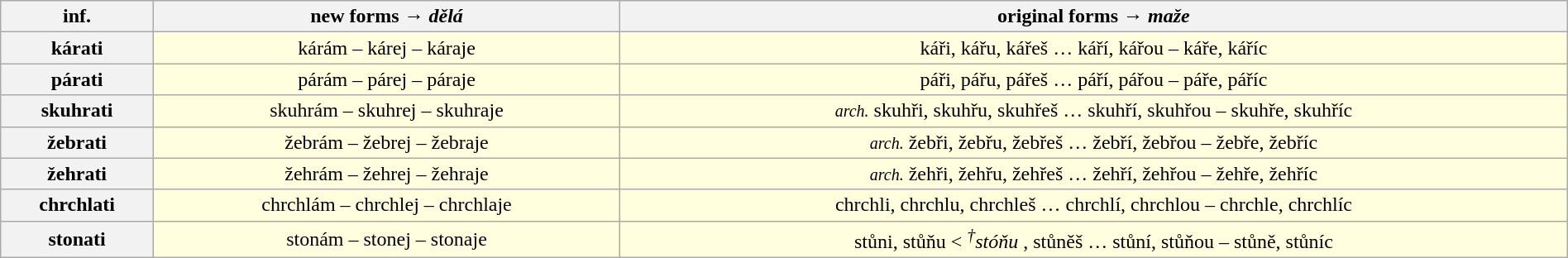<table class="wikitable" border="1" width=100% style="text-align:center; background:lightyellow">
<tr>
<th>inf.</th>
<th>new forms → <em>dělá</em></th>
<th>original forms → <em>maže</em></th>
</tr>
<tr>
<th>kárati</th>
<td>kárám – kárej – káraje</td>
<td>káři, kářu, kářeš … káří, kářou – káře, káříc</td>
</tr>
<tr>
<th>párati</th>
<td>párám – párej – páraje</td>
<td>páři, pářu, pářeš … páří, pářou – páře, páříc</td>
</tr>
<tr>
<th>skuhrati</th>
<td>skuhrám – skuhrej – skuhraje</td>
<td><small><em>arch.</em></small> skuhři, skuhřu, skuhřeš … skuhří, skuhřou – skuhře, skuhříc</td>
</tr>
<tr>
<th>žebrati</th>
<td>žebrám – žebrej – žebraje</td>
<td><small><em>arch.</em></small> žebři, žebřu, žebřeš … žebří, žebřou – žebře, žebříc</td>
</tr>
<tr>
<th>žehrati</th>
<td>žehrám – žehrej – žehraje</td>
<td><small><em>arch.</em></small> žehři, žehřu, žehřeš … žehří, žehřou – žehře, žehříc</td>
</tr>
<tr>
<th>chrchlati</th>
<td>chrchlám – chrchlej – chrchlaje</td>
<td>chrchli, chrchlu, chrchleš … chrchlí, chrchlou – chrchle, chrchlíc</td>
</tr>
<tr>
<th>stonati</th>
<td>stonám – stonej – stonaje</td>
<td>stůni, stůňu  < <em><sup>†</sup>stóňu</em> , stůněš … stůní, stůňou – stůně, stůníc</td>
</tr>
</table>
